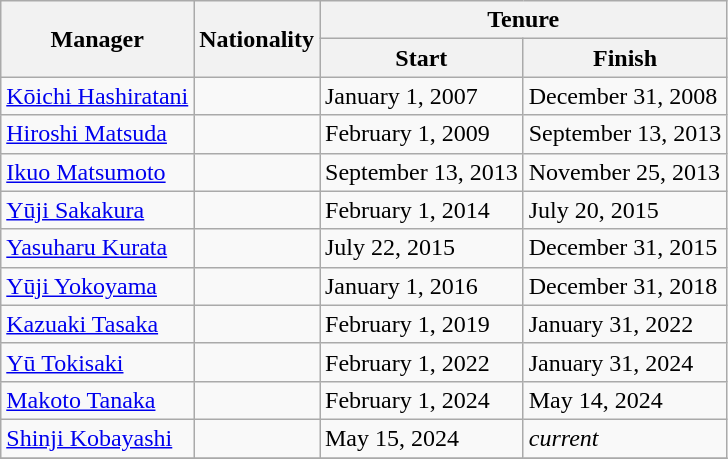<table class="wikitable">
<tr>
<th rowspan="2">Manager</th>
<th rowspan="2">Nationality</th>
<th colspan="2">Tenure  </th>
</tr>
<tr>
<th>Start</th>
<th>Finish </th>
</tr>
<tr>
<td><a href='#'>Kōichi Hashiratani</a></td>
<td></td>
<td>January 1, 2007</td>
<td>December 31, 2008<br></td>
</tr>
<tr>
<td><a href='#'>Hiroshi Matsuda</a></td>
<td></td>
<td>February 1, 2009</td>
<td>September 13, 2013<br></td>
</tr>
<tr>
<td><a href='#'>Ikuo Matsumoto</a></td>
<td></td>
<td>September 13, 2013</td>
<td>November 25, 2013<br></td>
</tr>
<tr>
<td><a href='#'>Yūji Sakakura</a></td>
<td></td>
<td>February 1, 2014</td>
<td>July 20, 2015<br></td>
</tr>
<tr>
<td><a href='#'>Yasuharu Kurata</a></td>
<td></td>
<td>July 22, 2015</td>
<td>December 31, 2015<br></td>
</tr>
<tr>
<td><a href='#'>Yūji Yokoyama</a></td>
<td></td>
<td>January 1, 2016</td>
<td>December 31, 2018<br></td>
</tr>
<tr>
<td><a href='#'>Kazuaki Tasaka</a></td>
<td></td>
<td>February 1, 2019</td>
<td>January 31, 2022<br></td>
</tr>
<tr>
<td><a href='#'>Yū Tokisaki</a></td>
<td></td>
<td>February 1, 2022</td>
<td>January 31, 2024<br></td>
</tr>
<tr>
<td><a href='#'>Makoto Tanaka</a></td>
<td></td>
<td>February 1, 2024</td>
<td>May 14, 2024<br></td>
</tr>
<tr>
<td><a href='#'>Shinji Kobayashi</a></td>
<td></td>
<td>May 15, 2024</td>
<td><em>current</em><br></td>
</tr>
<tr>
</tr>
</table>
